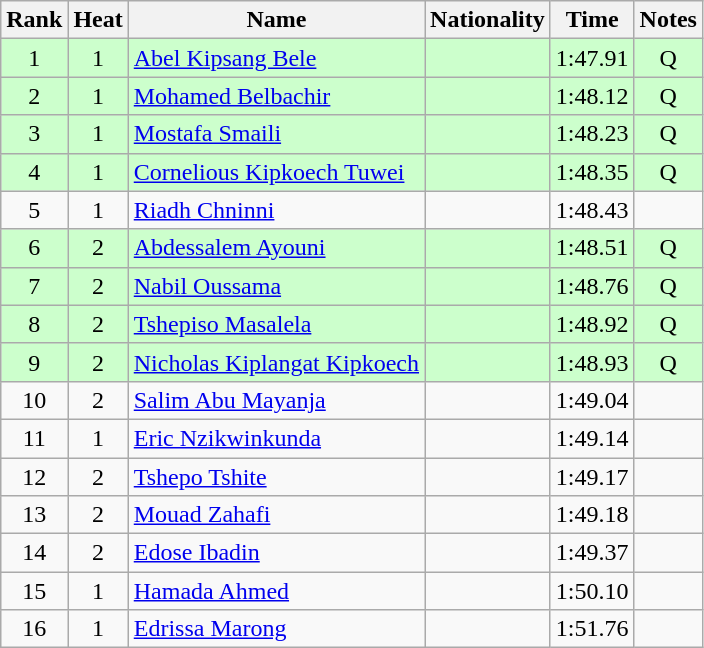<table class="wikitable sortable" style="text-align:center">
<tr>
<th>Rank</th>
<th>Heat</th>
<th>Name</th>
<th>Nationality</th>
<th>Time</th>
<th>Notes</th>
</tr>
<tr bgcolor=ccffcc>
<td>1</td>
<td>1</td>
<td align=left><a href='#'>Abel Kipsang Bele</a></td>
<td align=left></td>
<td>1:47.91</td>
<td>Q</td>
</tr>
<tr bgcolor=ccffcc>
<td>2</td>
<td>1</td>
<td align=left><a href='#'>Mohamed Belbachir</a></td>
<td align=left></td>
<td>1:48.12</td>
<td>Q</td>
</tr>
<tr bgcolor=ccffcc>
<td>3</td>
<td>1</td>
<td align=left><a href='#'>Mostafa Smaili</a></td>
<td align=left></td>
<td>1:48.23</td>
<td>Q</td>
</tr>
<tr bgcolor=ccffcc>
<td>4</td>
<td>1</td>
<td align=left><a href='#'>Cornelious Kipkoech Tuwei</a></td>
<td align=left></td>
<td>1:48.35</td>
<td>Q</td>
</tr>
<tr>
<td>5</td>
<td>1</td>
<td align=left><a href='#'>Riadh Chninni</a></td>
<td align=left></td>
<td>1:48.43</td>
<td></td>
</tr>
<tr bgcolor=ccffcc>
<td>6</td>
<td>2</td>
<td align=left><a href='#'>Abdessalem Ayouni</a></td>
<td align=left></td>
<td>1:48.51</td>
<td>Q</td>
</tr>
<tr bgcolor=ccffcc>
<td>7</td>
<td>2</td>
<td align=left><a href='#'>Nabil Oussama</a></td>
<td align=left></td>
<td>1:48.76</td>
<td>Q</td>
</tr>
<tr bgcolor=ccffcc>
<td>8</td>
<td>2</td>
<td align=left><a href='#'>Tshepiso Masalela</a></td>
<td align=left></td>
<td>1:48.92</td>
<td>Q</td>
</tr>
<tr bgcolor=ccffcc>
<td>9</td>
<td>2</td>
<td align=left><a href='#'>Nicholas Kiplangat Kipkoech</a></td>
<td align=left></td>
<td>1:48.93</td>
<td>Q</td>
</tr>
<tr>
<td>10</td>
<td>2</td>
<td align=left><a href='#'>Salim Abu Mayanja</a></td>
<td align=left></td>
<td>1:49.04</td>
<td></td>
</tr>
<tr>
<td>11</td>
<td>1</td>
<td align=left><a href='#'>Eric Nzikwinkunda</a></td>
<td align=left></td>
<td>1:49.14</td>
<td></td>
</tr>
<tr>
<td>12</td>
<td>2</td>
<td align=left><a href='#'>Tshepo Tshite</a></td>
<td align=left></td>
<td>1:49.17</td>
<td></td>
</tr>
<tr>
<td>13</td>
<td>2</td>
<td align=left><a href='#'>Mouad Zahafi</a></td>
<td align=left></td>
<td>1:49.18</td>
<td></td>
</tr>
<tr>
<td>14</td>
<td>2</td>
<td align=left><a href='#'>Edose Ibadin</a></td>
<td align=left></td>
<td>1:49.37</td>
<td></td>
</tr>
<tr>
<td>15</td>
<td>1</td>
<td align=left><a href='#'>Hamada Ahmed</a></td>
<td align=left></td>
<td>1:50.10</td>
<td></td>
</tr>
<tr>
<td>16</td>
<td>1</td>
<td align=left><a href='#'>Edrissa Marong</a></td>
<td align=left></td>
<td>1:51.76</td>
<td></td>
</tr>
</table>
